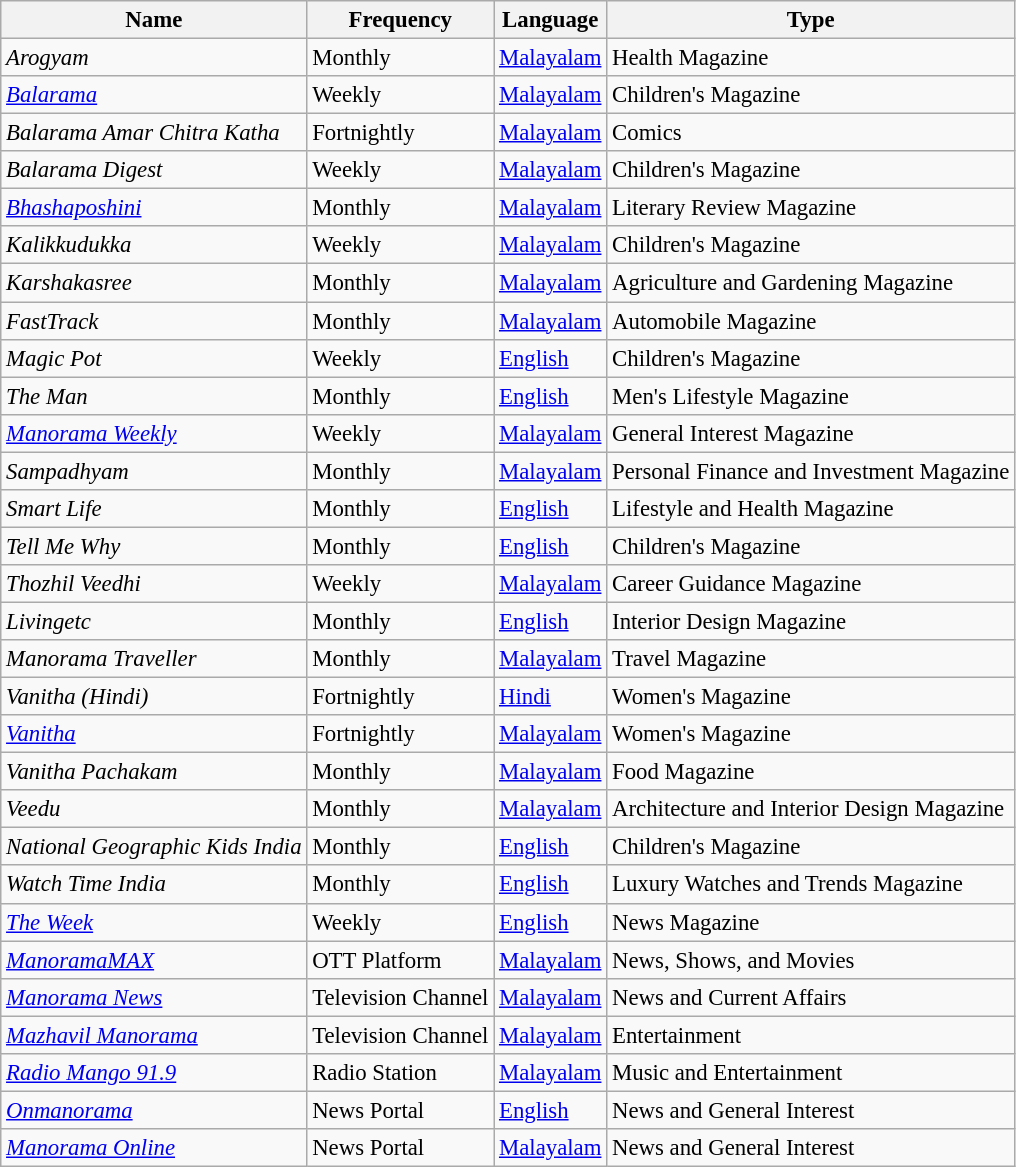<table class="wikitable" style="font-size:95%;">
<tr>
<th>Name</th>
<th>Frequency</th>
<th>Language</th>
<th>Type</th>
</tr>
<tr>
<td><em>Arogyam</em></td>
<td>Monthly</td>
<td><a href='#'>Malayalam</a></td>
<td>Health Magazine</td>
</tr>
<tr>
<td><em><a href='#'>Balarama</a></em></td>
<td>Weekly</td>
<td><a href='#'>Malayalam</a></td>
<td>Children's Magazine</td>
</tr>
<tr>
<td><em>Balarama Amar Chitra Katha</em></td>
<td>Fortnightly</td>
<td><a href='#'>Malayalam</a></td>
<td>Comics</td>
</tr>
<tr>
<td><em>Balarama Digest</em></td>
<td>Weekly</td>
<td><a href='#'>Malayalam</a></td>
<td>Children's Magazine</td>
</tr>
<tr>
<td><em><a href='#'>Bhashaposhini</a></em></td>
<td>Monthly</td>
<td><a href='#'>Malayalam</a></td>
<td>Literary Review Magazine</td>
</tr>
<tr>
<td><em>Kalikkudukka</em></td>
<td>Weekly</td>
<td><a href='#'>Malayalam</a></td>
<td>Children's Magazine</td>
</tr>
<tr>
<td><em>Karshakasree</em></td>
<td>Monthly</td>
<td><a href='#'>Malayalam</a></td>
<td>Agriculture and Gardening Magazine</td>
</tr>
<tr>
<td><em>FastTrack</em></td>
<td>Monthly</td>
<td><a href='#'>Malayalam</a></td>
<td>Automobile Magazine</td>
</tr>
<tr>
<td><em>Magic Pot</em></td>
<td>Weekly</td>
<td><a href='#'>English</a></td>
<td>Children's Magazine</td>
</tr>
<tr>
<td><em>The Man</em></td>
<td>Monthly</td>
<td><a href='#'>English</a></td>
<td>Men's Lifestyle Magazine</td>
</tr>
<tr>
<td><em><a href='#'>Manorama Weekly</a></em></td>
<td>Weekly</td>
<td><a href='#'>Malayalam</a></td>
<td>General Interest Magazine</td>
</tr>
<tr>
<td><em>Sampadhyam</em></td>
<td>Monthly</td>
<td><a href='#'>Malayalam</a></td>
<td>Personal Finance and Investment Magazine</td>
</tr>
<tr>
<td><em>Smart Life</em></td>
<td>Monthly</td>
<td><a href='#'>English</a></td>
<td>Lifestyle and Health Magazine</td>
</tr>
<tr>
<td><em>Tell Me Why</em></td>
<td>Monthly</td>
<td><a href='#'>English</a></td>
<td>Children's Magazine</td>
</tr>
<tr>
<td><em>Thozhil Veedhi</em></td>
<td>Weekly</td>
<td><a href='#'>Malayalam</a></td>
<td>Career Guidance Magazine</td>
</tr>
<tr>
<td><em>Livingetc</em></td>
<td>Monthly</td>
<td><a href='#'>English</a></td>
<td>Interior Design Magazine</td>
</tr>
<tr>
<td><em>Manorama Traveller</em></td>
<td>Monthly</td>
<td><a href='#'>Malayalam</a></td>
<td>Travel Magazine</td>
</tr>
<tr>
<td><em>Vanitha (Hindi)</em></td>
<td>Fortnightly</td>
<td><a href='#'>Hindi</a></td>
<td>Women's Magazine</td>
</tr>
<tr>
<td><em><a href='#'>Vanitha</a></em></td>
<td>Fortnightly</td>
<td><a href='#'>Malayalam</a></td>
<td>Women's Magazine</td>
</tr>
<tr>
<td><em>Vanitha Pachakam</em></td>
<td>Monthly</td>
<td><a href='#'>Malayalam</a></td>
<td>Food Magazine</td>
</tr>
<tr>
<td><em>Veedu</em></td>
<td>Monthly</td>
<td><a href='#'>Malayalam</a></td>
<td>Architecture and Interior Design Magazine</td>
</tr>
<tr>
<td><em>National Geographic Kids India</em></td>
<td>Monthly</td>
<td><a href='#'>English</a></td>
<td>Children's Magazine</td>
</tr>
<tr>
<td><em>Watch Time India</em></td>
<td>Monthly</td>
<td><a href='#'>English</a></td>
<td>Luxury Watches and Trends Magazine</td>
</tr>
<tr>
<td><em><a href='#'>The Week</a></em></td>
<td>Weekly</td>
<td><a href='#'>English</a></td>
<td>News Magazine</td>
</tr>
<tr>
<td><em><a href='#'>ManoramaMAX</a></em></td>
<td>OTT Platform</td>
<td><a href='#'>Malayalam</a></td>
<td>News, Shows, and Movies</td>
</tr>
<tr>
<td><em><a href='#'>Manorama News</a> </em></td>
<td>Television Channel</td>
<td><a href='#'>Malayalam</a></td>
<td>News and Current Affairs</td>
</tr>
<tr>
<td><em><a href='#'>Mazhavil Manorama</a></em></td>
<td>Television Channel</td>
<td><a href='#'>Malayalam</a></td>
<td>Entertainment</td>
</tr>
<tr>
<td><em><a href='#'>Radio Mango 91.9</a></em></td>
<td>Radio Station</td>
<td><a href='#'>Malayalam</a></td>
<td>Music and Entertainment</td>
</tr>
<tr>
<td><em><a href='#'>Onmanorama</a></em></td>
<td>News Portal</td>
<td><a href='#'>English</a></td>
<td>News and General Interest</td>
</tr>
<tr>
<td><em><a href='#'>Manorama Online</a></em></td>
<td>News Portal</td>
<td><a href='#'>Malayalam</a></td>
<td>News and General Interest</td>
</tr>
</table>
